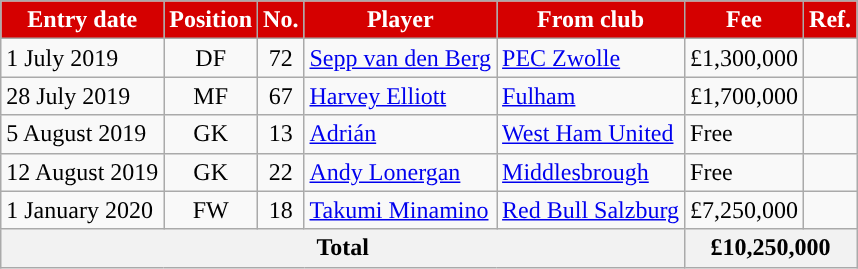<table class="wikitable sortable">
<tr>
<th style="background:#d50000; color:white;">Entry date</th>
<th style="background:#d50000; color:white;">Position</th>
<th style="background:#d50000; color:white;">No.</th>
<th style="background:#d50000; color:white;">Player</th>
<th style="background:#d50000; color:white;">From club</th>
<th style="background:#d50000; color:white;">Fee</th>
<th style="background:#d50000; color:white;">Ref.</th>
</tr>
<tr>
<td>1 July 2019</td>
<td style="text-align:center;">DF</td>
<td style="text-align:center;">72</td>
<td style="text-align:left;"> <a href='#'>Sepp van den Berg</a></td>
<td style="text-align:left;"> <a href='#'>PEC Zwolle</a></td>
<td> £1,300,000</td>
<td></td>
</tr>
<tr>
<td>28 July 2019</td>
<td style="text-align:center;">MF</td>
<td style="text-align:center;">67</td>
<td style="text-align:left;"> <a href='#'>Harvey Elliott</a></td>
<td style="text-align:left;"> <a href='#'>Fulham</a></td>
<td> £1,700,000</td>
<td></td>
</tr>
<tr>
<td>5 August 2019</td>
<td style="text-align:center;">GK</td>
<td style="text-align:center;">13</td>
<td style="text-align:left;"> <a href='#'>Adrián</a></td>
<td style="text-align:left;"> <a href='#'>West Ham United</a></td>
<td> Free</td>
<td></td>
</tr>
<tr>
<td>12 August 2019</td>
<td style="text-align:center;">GK</td>
<td style="text-align:center;">22</td>
<td style="text-align:left;"> <a href='#'>Andy Lonergan</a></td>
<td style="text-align:left;"> <a href='#'>Middlesbrough</a></td>
<td> Free</td>
<td></td>
</tr>
<tr>
<td>1 January 2020</td>
<td style="text-align:center;">FW</td>
<td style="text-align:center;">18</td>
<td style="text=align:left;"> <a href='#'>Takumi Minamino</a></td>
<td style="text=align:left;"> <a href='#'>Red Bull Salzburg</a></td>
<td> £7,250,000</td>
<td></td>
</tr>
<tr>
<th colspan="5">Total</th>
<th colspan="2">£10,250,000</th>
</tr>
</table>
